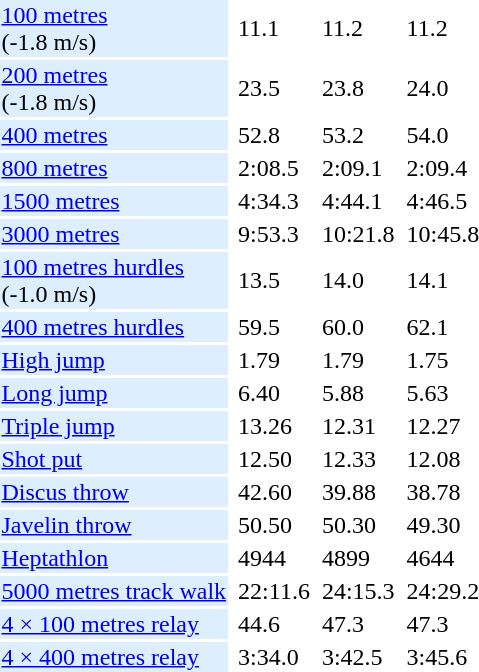<table>
<tr>
<td bgcolor = DDEEFF><a href='#'>100 metres</a> <br> (-1.8 m/s)</td>
<td></td>
<td>11.1</td>
<td></td>
<td>11.2</td>
<td></td>
<td>11.2</td>
</tr>
<tr>
<td bgcolor = DDEEFF><a href='#'>200 metres</a> <br> (-1.8 m/s)</td>
<td></td>
<td>23.5</td>
<td></td>
<td>23.8</td>
<td></td>
<td>24.0</td>
</tr>
<tr>
<td bgcolor = DDEEFF><a href='#'>400 metres</a></td>
<td></td>
<td>52.8</td>
<td></td>
<td>53.2</td>
<td></td>
<td>54.0</td>
</tr>
<tr>
<td bgcolor = DDEEFF><a href='#'>800 metres</a></td>
<td></td>
<td>2:08.5</td>
<td></td>
<td>2:09.1</td>
<td></td>
<td>2:09.4</td>
</tr>
<tr>
<td bgcolor = DDEEFF><a href='#'>1500 metres</a></td>
<td></td>
<td>4:34.3</td>
<td></td>
<td>4:44.1</td>
<td></td>
<td>4:46.5</td>
</tr>
<tr>
<td bgcolor = DDEEFF><a href='#'>3000 metres</a></td>
<td></td>
<td>9:53.3</td>
<td></td>
<td>10:21.8</td>
<td></td>
<td>10:45.8</td>
</tr>
<tr>
<td bgcolor = DDEEFF><a href='#'>100 metres hurdles</a> <br> (-1.0 m/s)</td>
<td></td>
<td>13.5</td>
<td></td>
<td>14.0</td>
<td></td>
<td>14.1</td>
</tr>
<tr>
<td bgcolor = DDEEFF><a href='#'>400 metres hurdles</a></td>
<td></td>
<td>59.5</td>
<td></td>
<td>60.0</td>
<td></td>
<td>62.1</td>
</tr>
<tr>
<td bgcolor = DDEEFF><a href='#'>High jump</a></td>
<td></td>
<td>1.79</td>
<td></td>
<td>1.79</td>
<td></td>
<td>1.75</td>
</tr>
<tr>
<td bgcolor = DDEEFF><a href='#'>Long jump</a></td>
<td></td>
<td>6.40</td>
<td></td>
<td>5.88</td>
<td></td>
<td>5.63</td>
</tr>
<tr>
<td bgcolor = DDEEFF><a href='#'>Triple jump</a></td>
<td></td>
<td>13.26</td>
<td></td>
<td>12.31</td>
<td></td>
<td>12.27</td>
</tr>
<tr>
<td bgcolor = DDEEFF><a href='#'>Shot put</a></td>
<td></td>
<td>12.50</td>
<td></td>
<td>12.33</td>
<td></td>
<td>12.08</td>
</tr>
<tr>
<td bgcolor = DDEEFF><a href='#'>Discus throw</a></td>
<td></td>
<td>42.60</td>
<td></td>
<td>39.88</td>
<td></td>
<td>38.78</td>
</tr>
<tr>
<td bgcolor = DDEEFF><a href='#'>Javelin throw</a></td>
<td></td>
<td>50.50</td>
<td></td>
<td>50.30</td>
<td></td>
<td>49.30</td>
</tr>
<tr>
<td bgcolor = DDEEFF><a href='#'>Heptathlon</a></td>
<td></td>
<td>4944</td>
<td></td>
<td>4899</td>
<td></td>
<td>4644</td>
</tr>
<tr>
<td bgcolor = DDEEFF><a href='#'>5000 metres track walk</a></td>
<td></td>
<td>22:11.6</td>
<td></td>
<td>24:15.3</td>
<td></td>
<td>24:29.2</td>
</tr>
<tr>
<td bgcolor = DDEEFF><a href='#'>4 × 100 metres relay</a></td>
<td></td>
<td>44.6</td>
<td></td>
<td>47.3</td>
<td></td>
<td>47.3</td>
</tr>
<tr>
<td bgcolor = DDEEFF><a href='#'>4 × 400 metres relay</a></td>
<td></td>
<td>3:34.0</td>
<td></td>
<td>3:42.5</td>
<td></td>
<td>3:45.6</td>
</tr>
</table>
